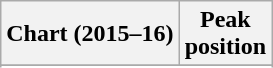<table class="wikitable sortable plainrowheaders">
<tr>
<th>Chart (2015–16)</th>
<th>Peak<br>position</th>
</tr>
<tr>
</tr>
<tr>
</tr>
<tr>
</tr>
<tr>
</tr>
</table>
